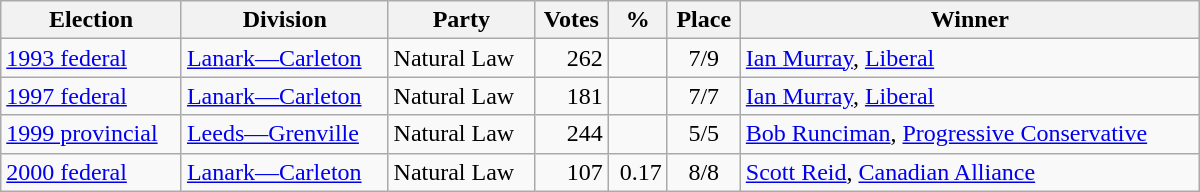<table class="wikitable" width="800">
<tr>
<th align="left">Election</th>
<th align="left">Division</th>
<th align="left">Party</th>
<th align="right">Votes</th>
<th align="right">%</th>
<th align="center">Place</th>
<th align="center">Winner</th>
</tr>
<tr>
<td align="left"><a href='#'>1993 federal</a></td>
<td align="left"><a href='#'>Lanark—Carleton</a></td>
<td align="left">Natural Law</td>
<td align="right">262</td>
<td align="right"></td>
<td align="center">7/9</td>
<td align="left"><a href='#'>Ian Murray</a>, <a href='#'>Liberal</a></td>
</tr>
<tr>
<td align="left"><a href='#'>1997 federal</a></td>
<td align="left"><a href='#'>Lanark—Carleton</a></td>
<td align="left">Natural Law</td>
<td align="right">181</td>
<td align="right"></td>
<td align="center">7/7</td>
<td align="left"><a href='#'>Ian Murray</a>, <a href='#'>Liberal</a></td>
</tr>
<tr>
<td align="left"><a href='#'>1999 provincial</a></td>
<td align="left"><a href='#'>Leeds—Grenville</a></td>
<td align="left">Natural Law</td>
<td align="right">244</td>
<td align="right"></td>
<td align="center">5/5</td>
<td align="left"><a href='#'>Bob Runciman</a>, <a href='#'>Progressive Conservative</a></td>
</tr>
<tr>
<td align="left"><a href='#'>2000 federal</a></td>
<td align="left"><a href='#'>Lanark—Carleton</a></td>
<td align="left">Natural Law</td>
<td align="right">107</td>
<td align="right">0.17</td>
<td align="center">8/8</td>
<td align="left"><a href='#'>Scott Reid</a>, <a href='#'>Canadian Alliance</a></td>
</tr>
</table>
